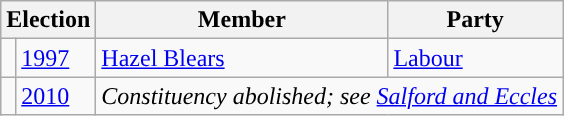<table class="wikitable">
<tr>
<th colspan="2">Election</th>
<th>Member </th>
<th>Party</th>
</tr>
<tr>
<td style="color:inherit;background-color: "></td>
<td><a href='#'>1997</a></td>
<td><a href='#'>Hazel Blears</a></td>
<td><a href='#'>Labour</a></td>
</tr>
<tr>
<td></td>
<td><a href='#'>2010</a></td>
<td colspan="2"><em>Constituency abolished; see <a href='#'>Salford and Eccles</a></em></td>
</tr>
</table>
